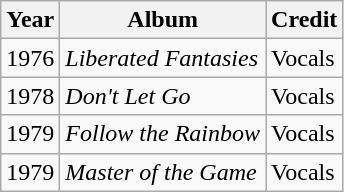<table class="wikitable">
<tr>
<th>Year</th>
<th>Album</th>
<th>Credit</th>
</tr>
<tr>
<td>1976</td>
<td><em>Liberated Fantasies</em></td>
<td>Vocals</td>
</tr>
<tr>
<td>1978</td>
<td><em>Don't Let Go</em></td>
<td>Vocals</td>
</tr>
<tr>
<td>1979</td>
<td><em>Follow the Rainbow</em></td>
<td>Vocals</td>
</tr>
<tr>
<td>1979</td>
<td><em>Master of the Game</em></td>
<td>Vocals</td>
</tr>
</table>
